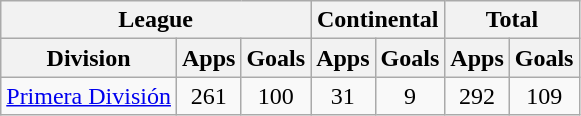<table class="wikitable" style="text-align:center">
<tr>
<th colspan="3">League</th>
<th colspan="2">Continental</th>
<th colspan="2">Total</th>
</tr>
<tr>
<th>Division</th>
<th>Apps</th>
<th>Goals</th>
<th>Apps</th>
<th>Goals</th>
<th>Apps</th>
<th>Goals</th>
</tr>
<tr>
<td><a href='#'>Primera División</a></td>
<td>261</td>
<td>100</td>
<td>31</td>
<td>9</td>
<td>292</td>
<td>109</td>
</tr>
</table>
